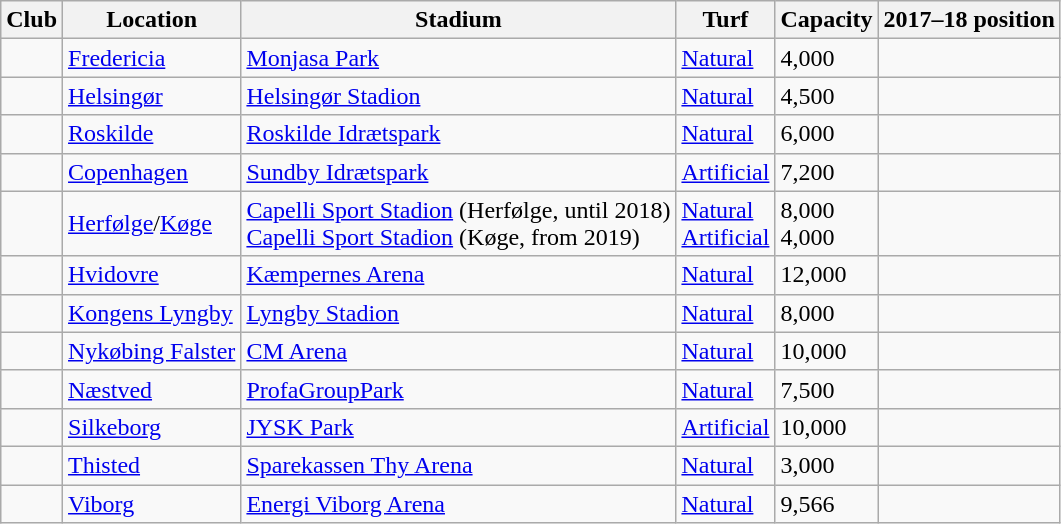<table class="wikitable sortable">
<tr>
<th>Club</th>
<th>Location</th>
<th>Stadium</th>
<th>Turf</th>
<th>Capacity</th>
<th>2017–18 position</th>
</tr>
<tr>
<td></td>
<td><a href='#'>Fredericia</a></td>
<td><a href='#'>Monjasa Park</a></td>
<td><a href='#'>Natural</a></td>
<td>4,000</td>
<td></td>
</tr>
<tr>
<td></td>
<td><a href='#'>Helsingør</a></td>
<td><a href='#'>Helsingør Stadion</a></td>
<td><a href='#'>Natural</a></td>
<td>4,500</td>
<td></td>
</tr>
<tr>
<td></td>
<td><a href='#'>Roskilde</a></td>
<td><a href='#'>Roskilde Idrætspark</a></td>
<td><a href='#'>Natural</a></td>
<td>6,000</td>
<td></td>
</tr>
<tr>
<td></td>
<td><a href='#'>Copenhagen</a></td>
<td><a href='#'>Sundby Idrætspark</a></td>
<td><a href='#'>Artificial</a></td>
<td>7,200</td>
<td></td>
</tr>
<tr>
<td></td>
<td><a href='#'>Herfølge</a>/<a href='#'>Køge</a></td>
<td><a href='#'>Capelli Sport Stadion</a> (Herfølge, until 2018)<br><a href='#'>Capelli Sport Stadion</a> (Køge, from 2019)</td>
<td><a href='#'>Natural</a><br><a href='#'>Artificial</a></td>
<td>8,000<br>4,000</td>
<td></td>
</tr>
<tr>
<td></td>
<td><a href='#'>Hvidovre</a></td>
<td><a href='#'>Kæmpernes Arena</a></td>
<td><a href='#'>Natural</a></td>
<td>12,000</td>
<td></td>
</tr>
<tr>
<td></td>
<td><a href='#'>Kongens Lyngby</a></td>
<td><a href='#'>Lyngby Stadion</a></td>
<td><a href='#'>Natural</a></td>
<td>8,000</td>
<td></td>
</tr>
<tr>
<td></td>
<td><a href='#'>Nykøbing Falster</a></td>
<td><a href='#'>CM Arena</a></td>
<td><a href='#'>Natural</a></td>
<td>10,000</td>
<td></td>
</tr>
<tr>
<td></td>
<td><a href='#'>Næstved</a></td>
<td><a href='#'>ProfaGroupPark</a></td>
<td><a href='#'>Natural</a></td>
<td>7,500</td>
<td></td>
</tr>
<tr>
<td></td>
<td><a href='#'>Silkeborg</a></td>
<td><a href='#'>JYSK Park</a></td>
<td><a href='#'>Artificial</a></td>
<td>10,000</td>
<td></td>
</tr>
<tr>
<td></td>
<td><a href='#'>Thisted</a></td>
<td><a href='#'>Sparekassen Thy Arena</a></td>
<td><a href='#'>Natural</a></td>
<td>3,000</td>
<td></td>
</tr>
<tr>
<td></td>
<td><a href='#'>Viborg</a></td>
<td><a href='#'>Energi Viborg Arena</a></td>
<td><a href='#'>Natural</a></td>
<td>9,566</td>
<td></td>
</tr>
</table>
